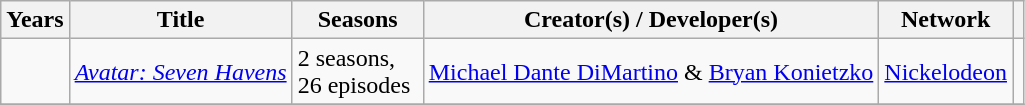<table class="wikitable sortable">
<tr>
<th>Years</th>
<th>Title</th>
<th width="80" align="center">Seasons</th>
<th>Creator(s) / Developer(s)</th>
<th>Network</th>
<th></th>
</tr>
<tr>
<td></td>
<td><em><a href='#'>Avatar: Seven Havens</a></em></td>
<td>2 seasons, 26 episodes</td>
<td><a href='#'>Michael Dante DiMartino</a> & <a href='#'>Bryan Konietzko</a></td>
<td><a href='#'>Nickelodeon</a></td>
<td></td>
</tr>
<tr>
</tr>
</table>
